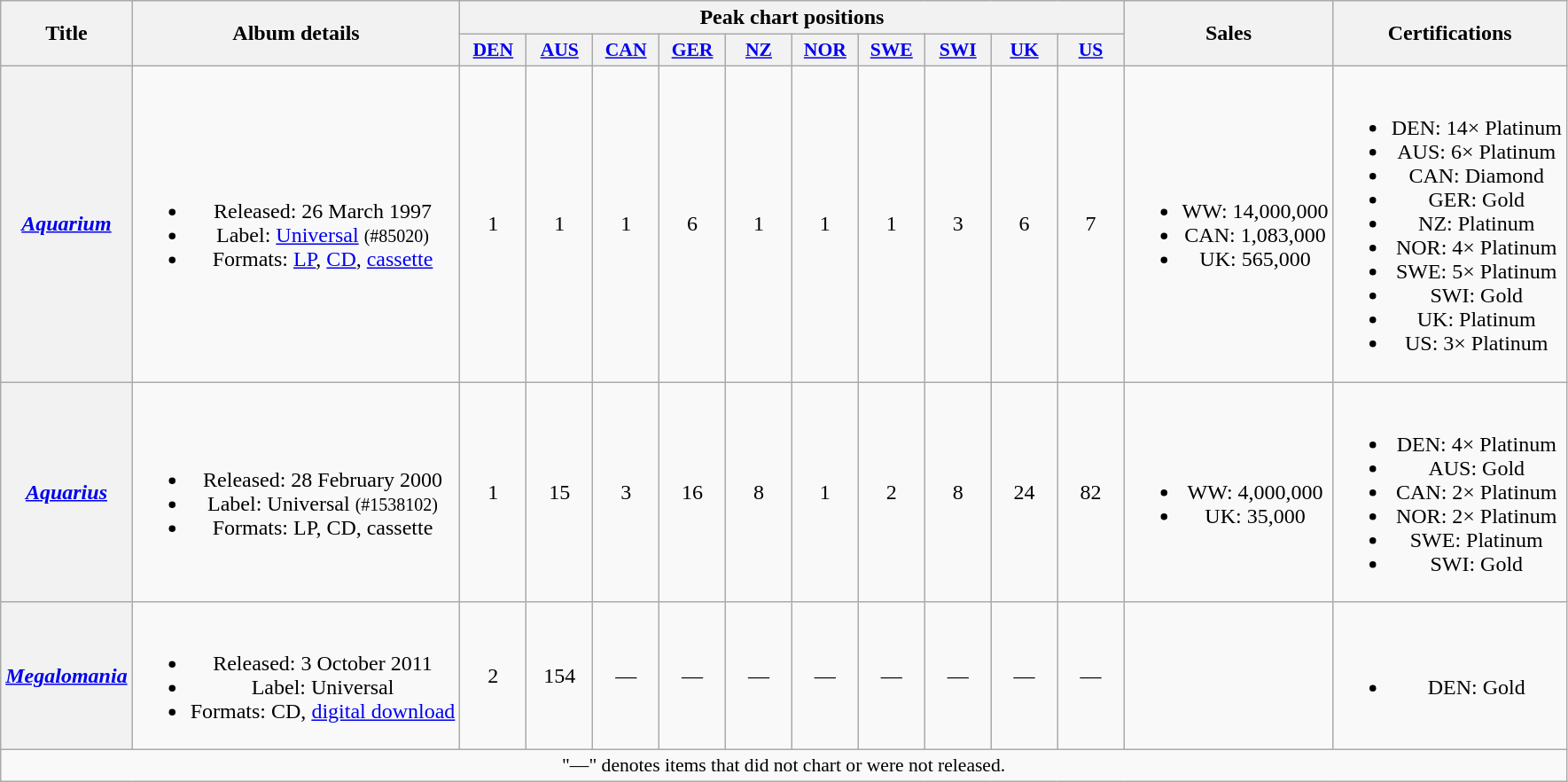<table class="wikitable plainrowheaders" style="text-align:center;" border="1">
<tr>
<th scope="col" rowspan="2">Title</th>
<th scope="col" rowspan="2">Album details</th>
<th scope="col" colspan="10">Peak chart positions</th>
<th scope="col" rowspan="2">Sales</th>
<th scope="col" rowspan="2">Certifications</th>
</tr>
<tr>
<th scope="col" style="width:3em;font-size:90%;"><a href='#'>DEN</a><br></th>
<th scope="col" style="width:3em;font-size:90%;"><a href='#'>AUS</a><br></th>
<th scope="col" style="width:3em;font-size:90%;"><a href='#'>CAN</a><br></th>
<th scope="col" style="width:3em;font-size:90%;"><a href='#'>GER</a><br></th>
<th scope="col" style="width:3em;font-size:90%;"><a href='#'>NZ</a><br></th>
<th scope="col" style="width:3em;font-size:90%;"><a href='#'>NOR</a><br></th>
<th scope="col" style="width:3em;font-size:90%;"><a href='#'>SWE</a><br></th>
<th scope="col" style="width:3em;font-size:90%;"><a href='#'>SWI</a><br></th>
<th scope="col" style="width:3em;font-size:90%;"><a href='#'>UK</a><br></th>
<th scope="col" style="width:3em;font-size:90%;"><a href='#'>US</a><br></th>
</tr>
<tr>
<th scope="row"><em><a href='#'>Aquarium</a></em></th>
<td><br><ul><li>Released: 26 March 1997</li><li>Label: <a href='#'>Universal</a> <small>(#85020)</small></li><li>Formats: <a href='#'>LP</a>, <a href='#'>CD</a>, <a href='#'>cassette</a></li></ul></td>
<td>1</td>
<td>1</td>
<td>1</td>
<td>6</td>
<td>1</td>
<td>1</td>
<td>1</td>
<td>3</td>
<td>6</td>
<td>7</td>
<td><br><ul><li>WW: 14,000,000</li><li>CAN: 1,083,000</li><li>UK: 565,000</li></ul></td>
<td><br><ul><li>DEN: 14× Platinum</li><li>AUS: 6× Platinum</li><li>CAN: Diamond</li><li>GER: Gold</li><li>NZ: Platinum</li><li>NOR: 4× Platinum</li><li>SWE: 5× Platinum</li><li>SWI: Gold</li><li>UK: Platinum</li><li>US: 3× Platinum</li></ul></td>
</tr>
<tr>
<th scope="row"><em><a href='#'>Aquarius</a></em></th>
<td><br><ul><li>Released: 28 February 2000</li><li>Label: Universal <small>(#1538102)</small></li><li>Formats: LP, CD, cassette</li></ul></td>
<td>1</td>
<td>15</td>
<td>3</td>
<td>16</td>
<td>8</td>
<td>1</td>
<td>2</td>
<td>8</td>
<td>24</td>
<td>82</td>
<td><br><ul><li>WW: 4,000,000</li><li>UK: 35,000</li></ul></td>
<td><br><ul><li>DEN: 4× Platinum</li><li>AUS: Gold</li><li>CAN: 2× Platinum</li><li>NOR: 2× Platinum</li><li>SWE: Platinum</li><li>SWI: Gold</li></ul></td>
</tr>
<tr>
<th scope="row"><em><a href='#'>Megalomania</a></em></th>
<td><br><ul><li>Released: 3 October 2011</li><li>Label: Universal</li><li>Formats: CD, <a href='#'>digital download</a></li></ul></td>
<td>2</td>
<td>154</td>
<td>—</td>
<td>—</td>
<td>—</td>
<td>—</td>
<td>—</td>
<td>—</td>
<td>—</td>
<td>—</td>
<td></td>
<td><br><ul><li>DEN: Gold</li></ul></td>
</tr>
<tr>
<td align="center" colspan="14" style="font-size:90%">"—" denotes items that did not chart or were not released.</td>
</tr>
</table>
